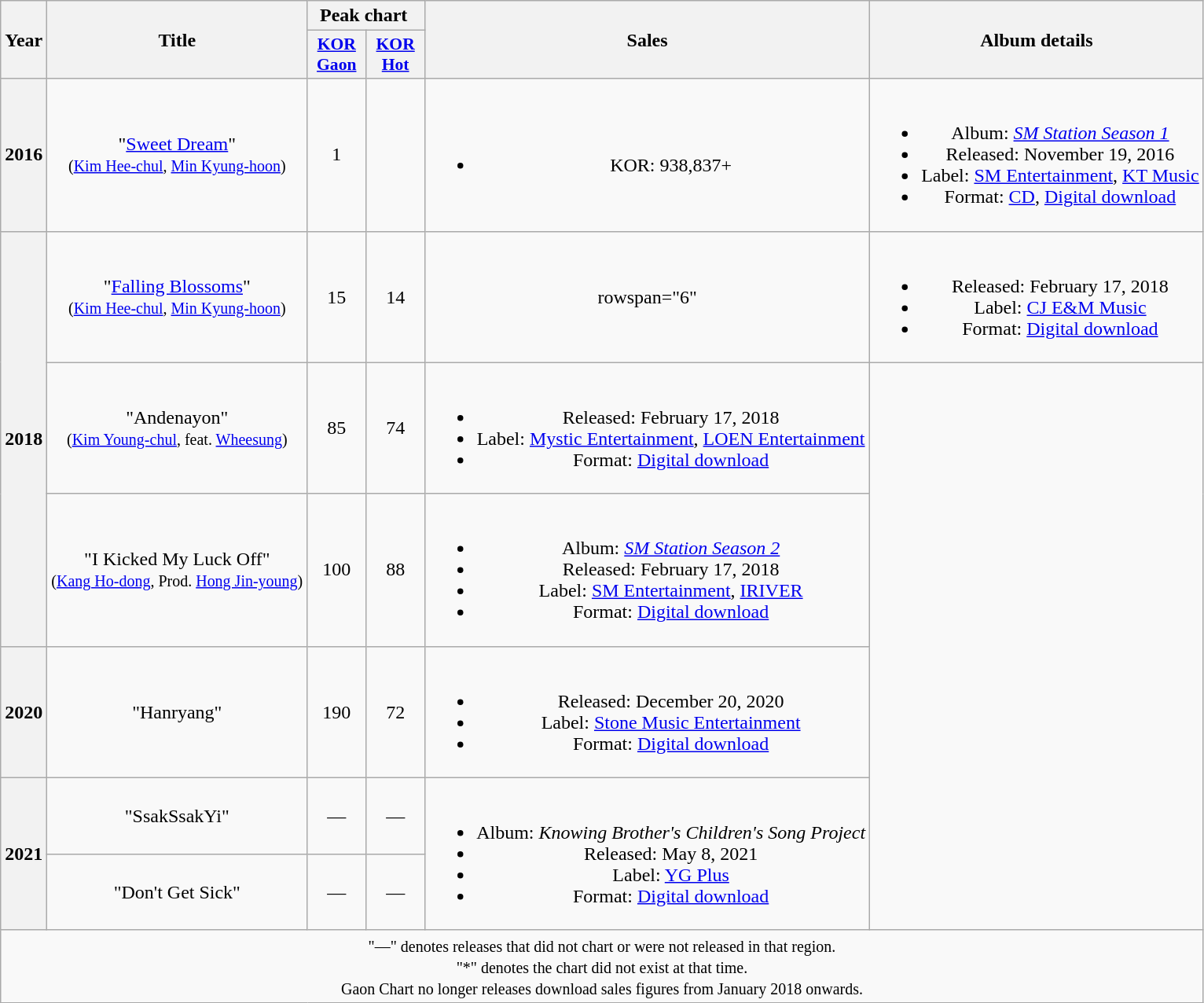<table class="wikitable plainrowheaders" style="text-align:center">
<tr>
<th rowspan="2">Year</th>
<th rowspan="2">Title</th>
<th colspan="2">Peak chart </th>
<th rowspan="2">Sales</th>
<th rowspan="2">Album details</th>
</tr>
<tr>
<th style="width:3em;font-size:90%;"><a href='#'>KOR<br>Gaon</a><br></th>
<th scope="col" style="width:3em;font-size:90%;"><a href='#'>KOR Hot</a><br></th>
</tr>
<tr>
<th>2016</th>
<td>"<a href='#'>Sweet Dream</a>"<br><small>(<a href='#'>Kim Hee-chul</a>, <a href='#'>Min Kyung-hoon</a>)</small></td>
<td>1</td>
<td></td>
<td><br><ul><li>KOR: 938,837+</li></ul></td>
<td><br><ul><li>Album: <em><a href='#'>SM Station Season 1</a></em></li><li>Released: November 19, 2016</li><li>Label: <a href='#'>SM Entertainment</a>, <a href='#'>KT Music</a></li><li>Format: <a href='#'>CD</a>, <a href='#'>Digital download</a></li></ul></td>
</tr>
<tr>
<th rowspan=3>2018</th>
<td>"<a href='#'>Falling Blossoms</a>"<br><small>(<a href='#'>Kim Hee-chul</a>, <a href='#'>Min Kyung-hoon</a>)</small></td>
<td>15</td>
<td>14</td>
<td>rowspan="6" </td>
<td><br><ul><li>Released: February 17, 2018</li><li>Label: <a href='#'>CJ E&M Music</a></li><li>Format: <a href='#'>Digital download</a></li></ul></td>
</tr>
<tr>
<td>"Andenayon"<br><small>(<a href='#'>Kim Young-chul</a>, feat. <a href='#'>Wheesung</a>)</small></td>
<td>85</td>
<td>74</td>
<td><br><ul><li>Released: February 17, 2018</li><li>Label: <a href='#'>Mystic Entertainment</a>, <a href='#'>LOEN Entertainment</a></li><li>Format: <a href='#'>Digital download</a></li></ul></td>
</tr>
<tr>
<td>"I Kicked My Luck Off"<br><small>(<a href='#'>Kang Ho-dong</a>, Prod. <a href='#'>Hong Jin-young</a>)</small></td>
<td>100</td>
<td>88</td>
<td><br><ul><li>Album: <em><a href='#'>SM Station Season 2</a></em></li><li>Released: February 17, 2018</li><li>Label: <a href='#'>SM Entertainment</a>, <a href='#'>IRIVER</a></li><li>Format: <a href='#'>Digital download</a></li></ul></td>
</tr>
<tr>
<th>2020</th>
<td>"Hanryang"<br></td>
<td>190</td>
<td>72</td>
<td><br><ul><li>Released: December 20, 2020</li><li>Label: <a href='#'>Stone Music Entertainment</a></li><li>Format: <a href='#'>Digital download</a></li></ul></td>
</tr>
<tr>
<th rowspan="2">2021</th>
<td>"SsakSsakYi"<br></td>
<td>—</td>
<td>—</td>
<td rowspan="2"><br><ul><li>Album: <em>Knowing Brother's Children's Song Project</em></li><li>Released: May 8, 2021</li><li>Label: <a href='#'>YG Plus</a></li><li>Format: <a href='#'>Digital download</a></li></ul></td>
</tr>
<tr>
<td>"Don't Get Sick"<br></td>
<td>—</td>
<td>—</td>
</tr>
<tr>
<td colspan="6"><small>"—" denotes releases that did not chart or were not released in that region.<br>"*" denotes the chart did not exist at that time.<br>Gaon Chart no longer releases download sales figures from January 2018 onwards.</small></td>
</tr>
</table>
